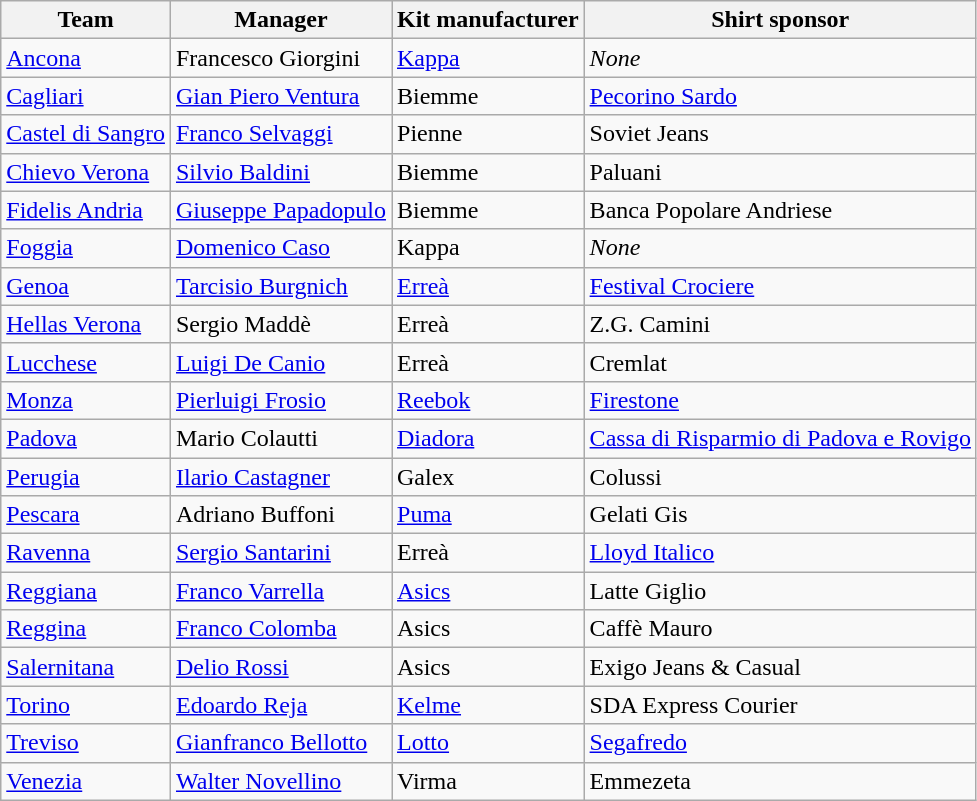<table class="wikitable sortable">
<tr>
<th>Team</th>
<th>Manager</th>
<th>Kit manufacturer</th>
<th>Shirt sponsor</th>
</tr>
<tr>
<td><a href='#'>Ancona</a></td>
<td> Francesco Giorgini</td>
<td><a href='#'>Kappa</a></td>
<td><em>None</em></td>
</tr>
<tr>
<td><a href='#'>Cagliari</a></td>
<td> <a href='#'>Gian Piero Ventura</a></td>
<td>Biemme</td>
<td><a href='#'>Pecorino Sardo</a></td>
</tr>
<tr>
<td><a href='#'>Castel di Sangro</a></td>
<td> <a href='#'>Franco Selvaggi</a></td>
<td>Pienne</td>
<td>Soviet Jeans</td>
</tr>
<tr>
<td><a href='#'>Chievo Verona</a></td>
<td> <a href='#'>Silvio Baldini</a></td>
<td>Biemme</td>
<td>Paluani</td>
</tr>
<tr>
<td><a href='#'>Fidelis Andria</a></td>
<td> <a href='#'>Giuseppe Papadopulo</a></td>
<td>Biemme</td>
<td>Banca Popolare Andriese</td>
</tr>
<tr>
<td><a href='#'>Foggia</a></td>
<td> <a href='#'>Domenico Caso</a></td>
<td>Kappa</td>
<td><em>None</em></td>
</tr>
<tr>
<td><a href='#'>Genoa</a></td>
<td> <a href='#'>Tarcisio Burgnich</a></td>
<td><a href='#'>Erreà</a></td>
<td><a href='#'>Festival Crociere</a></td>
</tr>
<tr>
<td><a href='#'>Hellas Verona</a></td>
<td> Sergio Maddè</td>
<td>Erreà</td>
<td>Z.G. Camini</td>
</tr>
<tr>
<td><a href='#'>Lucchese</a></td>
<td> <a href='#'>Luigi De Canio</a></td>
<td>Erreà</td>
<td>Cremlat</td>
</tr>
<tr>
<td><a href='#'>Monza</a></td>
<td> <a href='#'>Pierluigi Frosio</a></td>
<td><a href='#'>Reebok</a></td>
<td><a href='#'>Firestone</a></td>
</tr>
<tr>
<td><a href='#'>Padova</a></td>
<td> Mario Colautti</td>
<td><a href='#'>Diadora</a></td>
<td><a href='#'>Cassa di Risparmio di Padova e Rovigo</a></td>
</tr>
<tr>
<td><a href='#'>Perugia</a></td>
<td> <a href='#'>Ilario Castagner</a></td>
<td>Galex</td>
<td>Colussi</td>
</tr>
<tr>
<td><a href='#'>Pescara</a></td>
<td> Adriano Buffoni</td>
<td><a href='#'>Puma</a></td>
<td>Gelati Gis</td>
</tr>
<tr>
<td><a href='#'>Ravenna</a></td>
<td> <a href='#'>Sergio Santarini</a></td>
<td>Erreà</td>
<td><a href='#'>Lloyd Italico</a></td>
</tr>
<tr>
<td><a href='#'>Reggiana</a></td>
<td> <a href='#'>Franco Varrella</a></td>
<td><a href='#'>Asics</a></td>
<td>Latte Giglio</td>
</tr>
<tr>
<td><a href='#'>Reggina</a></td>
<td> <a href='#'>Franco Colomba</a></td>
<td>Asics</td>
<td>Caffè Mauro</td>
</tr>
<tr>
<td><a href='#'>Salernitana</a></td>
<td> <a href='#'>Delio Rossi</a></td>
<td>Asics</td>
<td>Exigo Jeans & Casual</td>
</tr>
<tr>
<td><a href='#'>Torino</a></td>
<td> <a href='#'>Edoardo Reja</a></td>
<td><a href='#'>Kelme</a></td>
<td>SDA Express Courier</td>
</tr>
<tr>
<td><a href='#'>Treviso</a></td>
<td> <a href='#'>Gianfranco Bellotto</a></td>
<td><a href='#'>Lotto</a></td>
<td><a href='#'>Segafredo</a></td>
</tr>
<tr>
<td><a href='#'>Venezia</a></td>
<td> <a href='#'>Walter Novellino</a></td>
<td>Virma</td>
<td>Emmezeta</td>
</tr>
</table>
